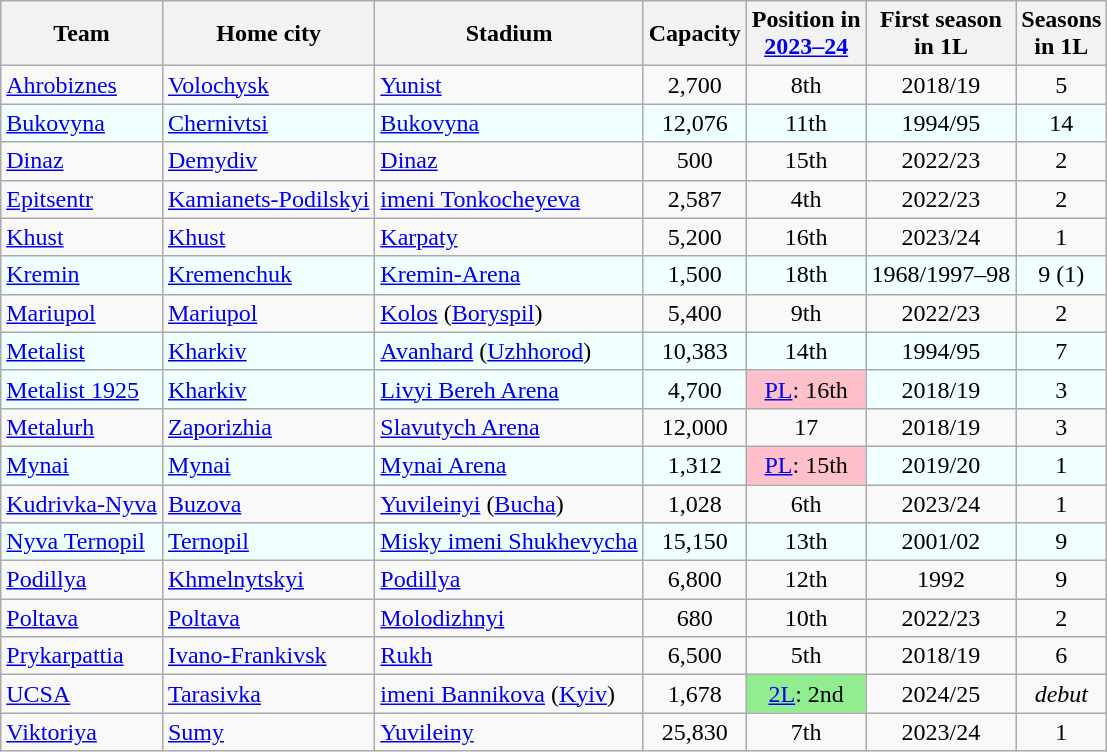<table class="wikitable sortable" style="text-align: left;">
<tr>
<th>Team</th>
<th>Home city</th>
<th>Stadium</th>
<th>Capacity</th>
<th>Position in<br><a href='#'>2023–24</a></th>
<th>First season<br>in 1L</th>
<th>Seasons<br>in 1L</th>
</tr>
<tr>
<td><a href='#'>Ahrobiznes</a></td>
<td><a href='#'>Volochysk</a></td>
<td><a href='#'>Yunist</a></td>
<td align="center">2,700</td>
<td align="center">8th</td>
<td align="center">2018/19</td>
<td align="center">5</td>
</tr>
<tr bgcolor=azure>
<td><a href='#'>Bukovyna</a></td>
<td><a href='#'>Chernivtsi</a></td>
<td><a href='#'>Bukovyna</a></td>
<td align="center">12,076</td>
<td align="center">11th</td>
<td align="center">1994/95</td>
<td align="center">14</td>
</tr>
<tr>
<td><a href='#'>Dinaz</a></td>
<td><a href='#'>Demydiv</a></td>
<td><a href='#'>Dinaz</a></td>
<td align="center">500</td>
<td align="center">15th</td>
<td align="center">2022/23</td>
<td align="center">2</td>
</tr>
<tr>
<td><a href='#'>Epitsentr</a></td>
<td><a href='#'>Kamianets-Podilskyi</a></td>
<td><a href='#'>imeni Tonkocheyeva</a></td>
<td align="center">2,587</td>
<td align="center">4th</td>
<td align="center">2022/23</td>
<td align="center">2</td>
</tr>
<tr>
<td><a href='#'>Khust</a></td>
<td><a href='#'>Khust</a></td>
<td><a href='#'>Karpaty</a></td>
<td align="center">5,200</td>
<td align="center">16th</td>
<td align="center">2023/24</td>
<td align="center">1</td>
</tr>
<tr bgcolor=azure>
<td><a href='#'>Kremin</a></td>
<td><a href='#'>Kremenchuk</a></td>
<td><a href='#'>Kremin-Arena</a></td>
<td align="center">1,500</td>
<td align="center">18th</td>
<td align="center">1968/1997–98</td>
<td align="center">9 (1)</td>
</tr>
<tr>
<td><a href='#'>Mariupol</a></td>
<td><a href='#'>Mariupol</a></td>
<td><a href='#'>Kolos</a> (<a href='#'>Boryspil</a>)</td>
<td align="center">5,400</td>
<td align="center">9th</td>
<td align="center">2022/23</td>
<td align="center">2</td>
</tr>
<tr bgcolor=azure>
<td><a href='#'>Metalist</a></td>
<td><a href='#'>Kharkiv</a></td>
<td><a href='#'>Avanhard</a> (<a href='#'>Uzhhorod</a>)</td>
<td align="center">10,383</td>
<td align="center">14th</td>
<td align="center">1994/95</td>
<td align="center">7</td>
</tr>
<tr bgcolor=azure>
<td><a href='#'>Metalist 1925</a></td>
<td><a href='#'>Kharkiv</a></td>
<td><a href='#'>Livyi Bereh Arena</a></td>
<td align="center">4,700</td>
<td align="center" bgcolor=pink><a href='#'>PL</a>: 16th</td>
<td align="center">2018/19</td>
<td align="center">3</td>
</tr>
<tr bgcolor=>
<td><a href='#'>Metalurh</a></td>
<td><a href='#'>Zaporizhia</a></td>
<td><a href='#'>Slavutych Arena</a></td>
<td align="center">12,000</td>
<td align="center">17</td>
<td align="center">2018/19</td>
<td align="center">3</td>
</tr>
<tr bgcolor=azure>
<td><a href='#'>Mynai</a></td>
<td><a href='#'>Mynai</a></td>
<td><a href='#'>Mynai Arena</a></td>
<td align="center">1,312</td>
<td align="center" bgcolor=pink><a href='#'>PL</a>: 15th</td>
<td align="center">2019/20</td>
<td align="center">1</td>
</tr>
<tr>
<td><a href='#'>Kudrivka-Nyva</a></td>
<td><a href='#'>Buzova</a></td>
<td><a href='#'>Yuvileinyi</a> (<a href='#'>Bucha</a>)</td>
<td align="center">1,028</td>
<td align="center">6th</td>
<td align="center">2023/24</td>
<td align="center">1</td>
</tr>
<tr bgcolor=azure>
<td><a href='#'>Nyva Ternopil</a></td>
<td><a href='#'>Ternopil</a></td>
<td><a href='#'>Misky imeni Shukhevycha</a></td>
<td align="center">15,150</td>
<td align="center">13th</td>
<td align="center">2001/02</td>
<td align="center">9</td>
</tr>
<tr>
<td><a href='#'>Podillya</a></td>
<td><a href='#'>Khmelnytskyi</a></td>
<td><a href='#'>Podillya</a></td>
<td align="center">6,800</td>
<td align="center">12th</td>
<td align="center">1992</td>
<td align="center">9</td>
</tr>
<tr>
<td><a href='#'>Poltava</a></td>
<td><a href='#'>Poltava</a></td>
<td><a href='#'>Molodizhnyi</a></td>
<td align="center">680</td>
<td align="center">10th</td>
<td align="center">2022/23</td>
<td align="center">2</td>
</tr>
<tr>
<td><a href='#'>Prykarpattia</a></td>
<td><a href='#'>Ivano-Frankivsk</a></td>
<td><a href='#'>Rukh</a></td>
<td align="center">6,500</td>
<td align="center">5th</td>
<td align="center">2018/19</td>
<td align="center">6</td>
</tr>
<tr>
<td><a href='#'>UCSA</a></td>
<td><a href='#'>Tarasivka</a></td>
<td><a href='#'>imeni Bannikova</a> (<a href='#'>Kyiv</a>)</td>
<td align="center">1,678</td>
<td align="center" bgcolor=lightgreen><a href='#'>2L</a>: 2nd</td>
<td align="center">2024/25</td>
<td align="center"><em>debut</em></td>
</tr>
<tr>
<td><a href='#'>Viktoriya</a></td>
<td><a href='#'>Sumy</a></td>
<td><a href='#'>Yuvileiny</a></td>
<td align="center">25,830</td>
<td align="center">7th</td>
<td align="center">2023/24</td>
<td align="center">1</td>
</tr>
</table>
